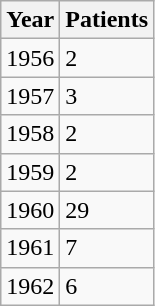<table class="wikitable">
<tr>
<th>Year</th>
<th>Patients</th>
</tr>
<tr>
<td>1956</td>
<td>2</td>
</tr>
<tr>
<td>1957</td>
<td>3</td>
</tr>
<tr>
<td>1958</td>
<td>2</td>
</tr>
<tr>
<td>1959</td>
<td>2</td>
</tr>
<tr>
<td>1960</td>
<td>29</td>
</tr>
<tr>
<td>1961</td>
<td>7</td>
</tr>
<tr>
<td>1962</td>
<td>6</td>
</tr>
</table>
